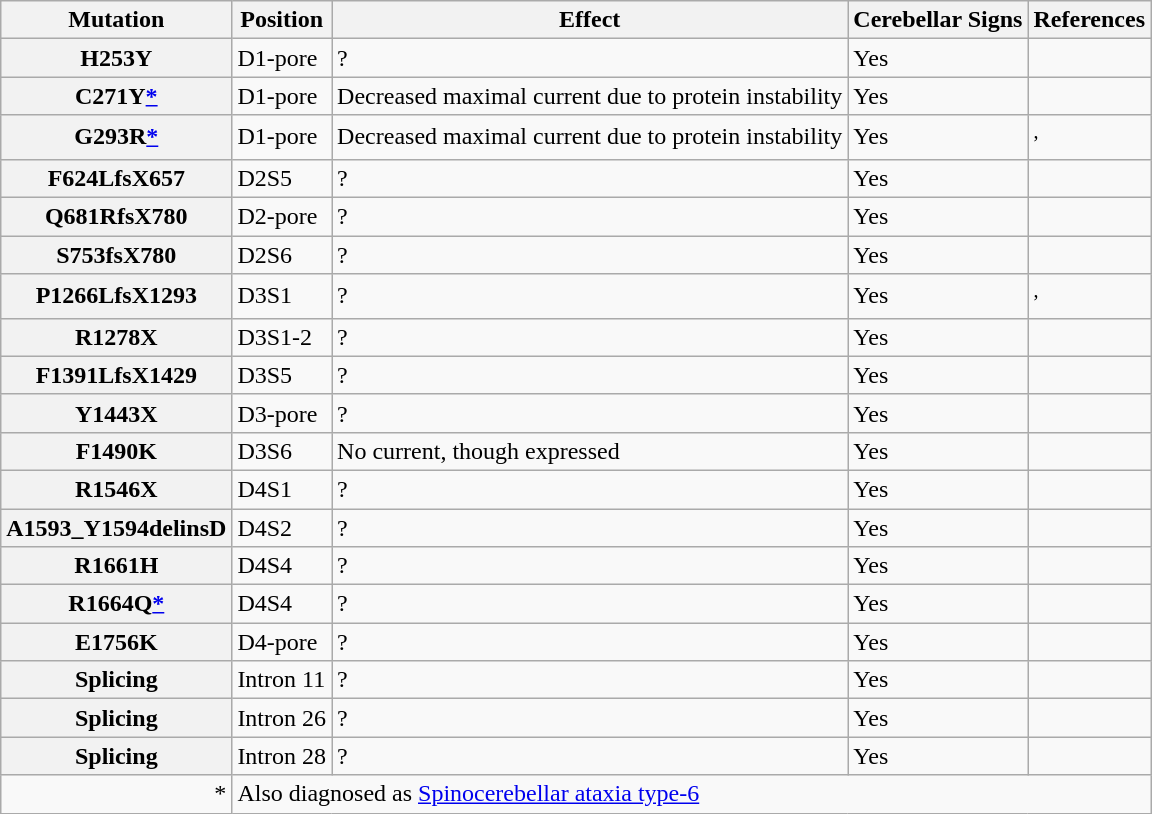<table class="wikitable">
<tr>
<th>Mutation</th>
<th>Position</th>
<th>Effect</th>
<th>Cerebellar Signs</th>
<th>References</th>
</tr>
<tr>
<th>H253Y</th>
<td>D1-pore</td>
<td>?</td>
<td>Yes</td>
<td></td>
</tr>
<tr>
<th>C271Y<a href='#'>*</a></th>
<td>D1-pore</td>
<td>Decreased maximal current due to protein instability</td>
<td>Yes</td>
<td></td>
</tr>
<tr>
<th>G293R<a href='#'>*</a></th>
<td>D1-pore</td>
<td>Decreased maximal current due to protein instability</td>
<td>Yes</td>
<td><sup>,</sup></td>
</tr>
<tr>
<th>F624LfsX657</th>
<td>D2S5</td>
<td>?</td>
<td>Yes</td>
<td></td>
</tr>
<tr>
<th>Q681RfsX780</th>
<td>D2-pore</td>
<td>?</td>
<td>Yes</td>
<td></td>
</tr>
<tr>
<th>S753fsX780</th>
<td>D2S6</td>
<td>?</td>
<td>Yes</td>
<td></td>
</tr>
<tr>
<th>P1266LfsX1293</th>
<td>D3S1</td>
<td>?</td>
<td>Yes</td>
<td><sup>,</sup></td>
</tr>
<tr>
<th>R1278X</th>
<td>D3S1-2</td>
<td>?</td>
<td>Yes</td>
<td></td>
</tr>
<tr>
<th>F1391LfsX1429</th>
<td>D3S5</td>
<td>?</td>
<td>Yes</td>
<td></td>
</tr>
<tr>
<th>Y1443X</th>
<td>D3-pore</td>
<td>?</td>
<td>Yes</td>
<td></td>
</tr>
<tr>
<th>F1490K</th>
<td>D3S6</td>
<td>No current, though expressed</td>
<td>Yes</td>
<td></td>
</tr>
<tr>
<th>R1546X</th>
<td>D4S1</td>
<td>?</td>
<td>Yes</td>
<td></td>
</tr>
<tr>
<th>A1593_Y1594delinsD</th>
<td>D4S2</td>
<td>?</td>
<td>Yes</td>
<td></td>
</tr>
<tr>
<th>R1661H</th>
<td>D4S4</td>
<td>?</td>
<td>Yes</td>
<td></td>
</tr>
<tr>
<th>R1664Q<a href='#'>*</a></th>
<td>D4S4</td>
<td>?</td>
<td>Yes</td>
<td></td>
</tr>
<tr>
<th>E1756K</th>
<td>D4-pore</td>
<td>?</td>
<td>Yes</td>
<td></td>
</tr>
<tr>
<th>Splicing</th>
<td>Intron 11</td>
<td>?</td>
<td>Yes</td>
<td></td>
</tr>
<tr>
<th>Splicing</th>
<td>Intron 26</td>
<td>?</td>
<td>Yes</td>
<td></td>
</tr>
<tr>
<th>Splicing</th>
<td>Intron 28</td>
<td>?</td>
<td>Yes</td>
<td></td>
</tr>
<tr>
<td align="right"><div>*</div></td>
<td colspan="4">Also diagnosed as <a href='#'>Spinocerebellar ataxia type-6</a></td>
</tr>
</table>
